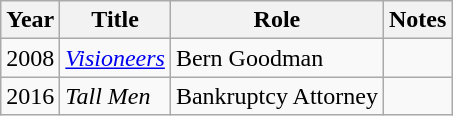<table class="wikitable sortable">
<tr>
<th>Year</th>
<th>Title</th>
<th>Role</th>
<th>Notes</th>
</tr>
<tr>
<td>2008</td>
<td><em><a href='#'>Visioneers</a></em></td>
<td>Bern Goodman</td>
<td></td>
</tr>
<tr>
<td>2016</td>
<td><em>Tall Men</em></td>
<td>Bankruptcy Attorney</td>
<td></td>
</tr>
</table>
